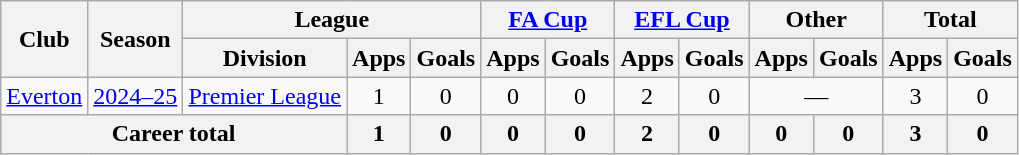<table class="wikitable" style="text-align: center;">
<tr>
<th rowspan="2">Club</th>
<th rowspan="2">Season</th>
<th colspan="3">League</th>
<th colspan="2"><a href='#'>FA Cup</a></th>
<th colspan="2"><a href='#'>EFL Cup</a></th>
<th colspan="2">Other</th>
<th colspan="2">Total</th>
</tr>
<tr>
<th>Division</th>
<th>Apps</th>
<th>Goals</th>
<th>Apps</th>
<th>Goals</th>
<th>Apps</th>
<th>Goals</th>
<th>Apps</th>
<th>Goals</th>
<th>Apps</th>
<th>Goals</th>
</tr>
<tr>
<td><a href='#'>Everton</a></td>
<td><a href='#'>2024–25</a></td>
<td><a href='#'>Premier League</a></td>
<td>1</td>
<td>0</td>
<td>0</td>
<td>0</td>
<td>2</td>
<td>0</td>
<td colspan=2>—</td>
<td>3</td>
<td>0</td>
</tr>
<tr>
<th colspan="3">Career total</th>
<th>1</th>
<th>0</th>
<th>0</th>
<th>0</th>
<th>2</th>
<th>0</th>
<th>0</th>
<th>0</th>
<th>3</th>
<th>0</th>
</tr>
</table>
